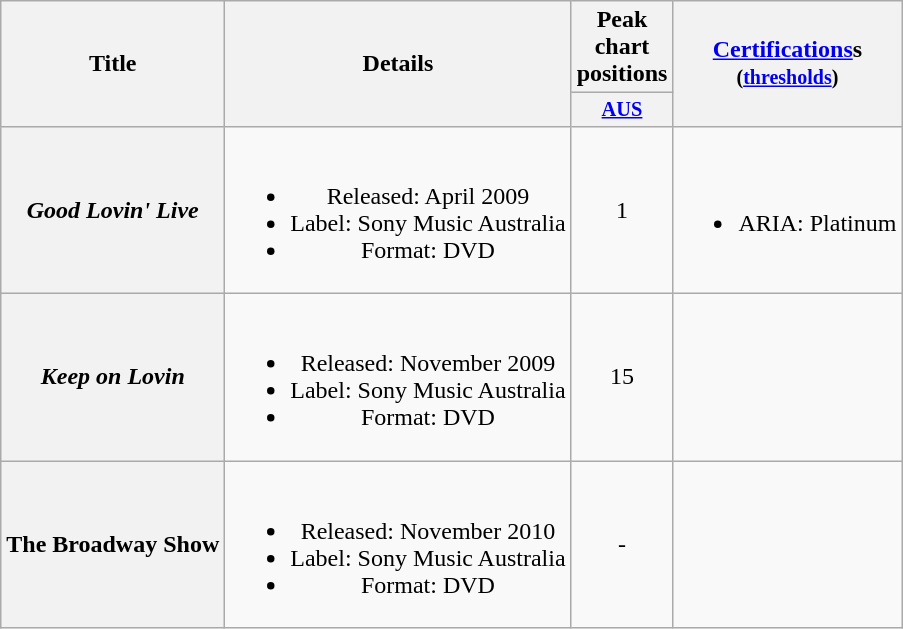<table class="wikitable plainrowheaders" style="text-align:center;" border="1">
<tr>
<th scope="col" rowspan="2">Title</th>
<th scope="col" rowspan="2">Details</th>
<th scope="col" colspan="1">Peak chart positions</th>
<th scope="col" rowspan="2"><a href='#'>Certifications</a>s<br><small>(<a href='#'>thresholds</a>)</small></th>
</tr>
<tr>
<th scope="col" style="width:3em;font-size:85%;"><a href='#'>AUS</a><br></th>
</tr>
<tr>
<th scope="row"><em>Good Lovin' Live</em></th>
<td><br><ul><li>Released: April 2009</li><li>Label: Sony Music Australia</li><li>Format: DVD</li></ul></td>
<td>1</td>
<td><br><ul><li>ARIA: Platinum</li></ul></td>
</tr>
<tr>
<th scope="row"><em>Keep on Lovin<strong></th>
<td><br><ul><li>Released: November 2009</li><li>Label: Sony Music Australia</li><li>Format: DVD</li></ul></td>
<td>15</td>
<td></td>
</tr>
<tr>
<th scope="row"></em>The Broadway Show<em></th>
<td><br><ul><li>Released: November 2010</li><li>Label: Sony Music Australia</li><li>Format: DVD</li></ul></td>
<td>-</td>
<td></td>
</tr>
</table>
